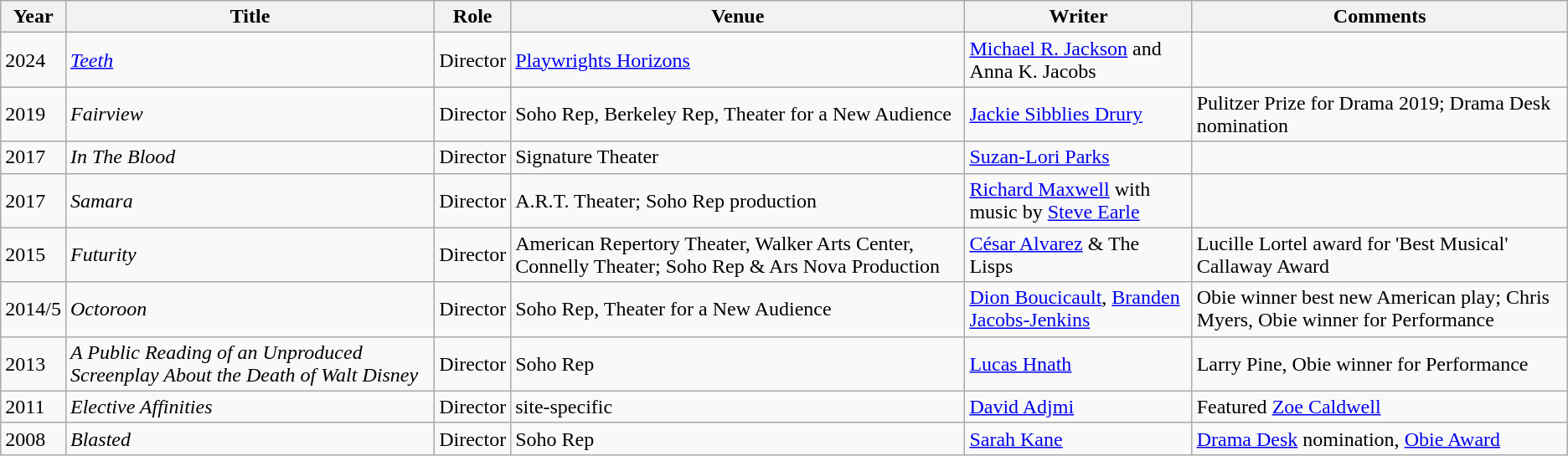<table class="wikitable">
<tr>
<th>Year</th>
<th>Title</th>
<th>Role</th>
<th>Venue</th>
<th>Writer</th>
<th>Comments</th>
</tr>
<tr>
<td>2024</td>
<td><a href='#'><em>Teeth</em></a></td>
<td>Director</td>
<td><a href='#'>Playwrights Horizons</a></td>
<td><a href='#'>Michael R. Jackson</a> and Anna K. Jacobs</td>
<td></td>
</tr>
<tr>
<td>2019</td>
<td><em>Fairview</em></td>
<td>Director</td>
<td>Soho Rep, Berkeley Rep, Theater for a New Audience</td>
<td><a href='#'>Jackie Sibblies Drury</a></td>
<td>Pulitzer Prize for Drama 2019; Drama Desk nomination</td>
</tr>
<tr>
<td>2017</td>
<td><em>In The Blood</em></td>
<td>Director</td>
<td>Signature Theater</td>
<td><a href='#'>Suzan-Lori Parks</a></td>
<td></td>
</tr>
<tr>
<td>2017</td>
<td><em>Samara</em></td>
<td>Director</td>
<td>A.R.T. Theater; Soho Rep production</td>
<td><a href='#'>Richard Maxwell</a> with music by <a href='#'>Steve Earle</a></td>
<td></td>
</tr>
<tr>
<td>2015</td>
<td><em>Futurity</em></td>
<td>Director</td>
<td>American Repertory Theater, Walker Arts Center, Connelly Theater; Soho Rep & Ars Nova Production</td>
<td><a href='#'>César Alvarez</a> & The Lisps</td>
<td>Lucille Lortel award for 'Best Musical' Callaway Award</td>
</tr>
<tr>
<td>2014/5</td>
<td><em>Octoroon</em></td>
<td>Director</td>
<td>Soho Rep, Theater for a New Audience</td>
<td><a href='#'>Dion Boucicault</a>, <a href='#'>Branden Jacobs-Jenkins</a></td>
<td>Obie winner best new American play; Chris Myers, Obie winner for Performance</td>
</tr>
<tr>
<td>2013</td>
<td><em>A Public Reading of an Unproduced Screenplay About the Death of Walt Disney</em></td>
<td>Director</td>
<td>Soho Rep</td>
<td><a href='#'>Lucas Hnath</a></td>
<td>Larry Pine, Obie winner for Performance</td>
</tr>
<tr>
<td>2011</td>
<td><em>Elective Affinities</em></td>
<td>Director</td>
<td>site-specific</td>
<td><a href='#'>David Adjmi</a></td>
<td>Featured <a href='#'>Zoe Caldwell</a></td>
</tr>
<tr>
<td>2008</td>
<td><em>Blasted</em></td>
<td>Director</td>
<td>Soho Rep</td>
<td><a href='#'>Sarah Kane</a></td>
<td><a href='#'>Drama Desk</a> nomination, <a href='#'>Obie Award</a></td>
</tr>
</table>
